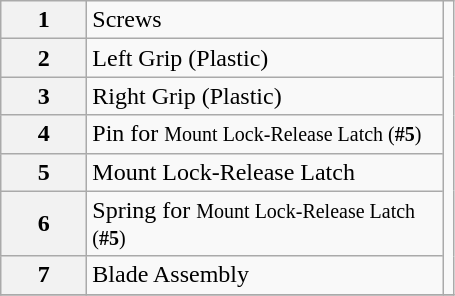<table class="wikitable">
<tr>
<th width="50" align="center">1</th>
<td width="230">Screws</td>
<td rowspan="7" style="background-color:transparent;"></td>
</tr>
<tr>
<th align="center">2</th>
<td>Left Grip (Plastic)</td>
</tr>
<tr>
<th align="center">3</th>
<td>Right Grip (Plastic)</td>
</tr>
<tr>
<th align="center">4</th>
<td>Pin for <small>Mount Lock-Release Latch (<strong>#5</strong>)</small></td>
</tr>
<tr>
<th align="center">5</th>
<td>Mount Lock-Release Latch</td>
</tr>
<tr>
<th align="center">6</th>
<td>Spring for <small>Mount Lock-Release Latch (<strong>#5</strong>)</small></td>
</tr>
<tr>
<th align="center">7</th>
<td>Blade Assembly</td>
</tr>
<tr>
</tr>
</table>
